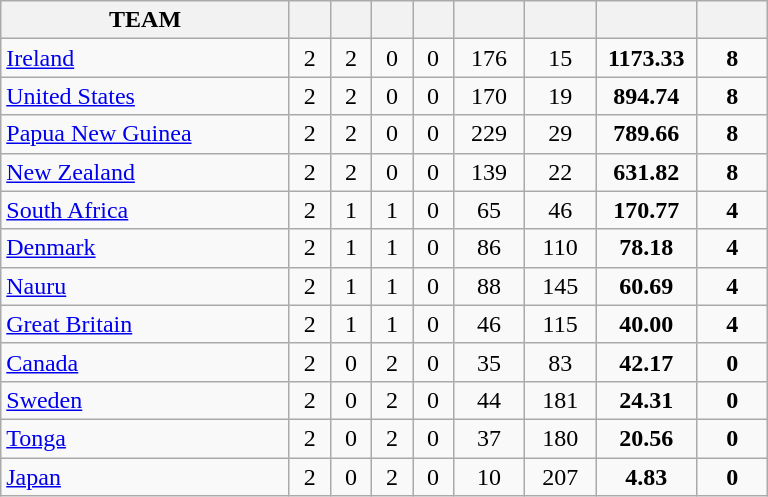<table class="wikitable" style="text-align: center;">
<tr>
<th width=185>TEAM</th>
<th width=20></th>
<th width=20></th>
<th width=20></th>
<th width=20></th>
<th width=40></th>
<th width=40></th>
<th width=60></th>
<th width=40></th>
</tr>
<tr>
<td align="left"> <a href='#'>Ireland</a></td>
<td>2</td>
<td>2</td>
<td>0</td>
<td>0</td>
<td>176</td>
<td>15</td>
<td><strong>1173.33</strong></td>
<td><strong>8</strong></td>
</tr>
<tr>
<td align="left"> <a href='#'>United States</a></td>
<td>2</td>
<td>2</td>
<td>0</td>
<td>0</td>
<td>170</td>
<td>19</td>
<td><strong>894.74</strong></td>
<td><strong>8</strong></td>
</tr>
<tr>
<td align="left"> <a href='#'>Papua New Guinea</a></td>
<td>2</td>
<td>2</td>
<td>0</td>
<td>0</td>
<td>229</td>
<td>29</td>
<td><strong>789.66</strong></td>
<td><strong>8</strong></td>
</tr>
<tr>
<td align="left"> <a href='#'>New Zealand</a></td>
<td>2</td>
<td>2</td>
<td>0</td>
<td>0</td>
<td>139</td>
<td>22</td>
<td><strong>631.82</strong></td>
<td><strong>8</strong></td>
</tr>
<tr>
<td align="left"> <a href='#'>South Africa</a></td>
<td>2</td>
<td>1</td>
<td>1</td>
<td>0</td>
<td>65</td>
<td>46</td>
<td><strong>170.77</strong></td>
<td><strong>4</strong></td>
</tr>
<tr>
<td align="left"> <a href='#'>Denmark</a></td>
<td>2</td>
<td>1</td>
<td>1</td>
<td>0</td>
<td>86</td>
<td>110</td>
<td><strong>78.18</strong></td>
<td><strong>4</strong></td>
</tr>
<tr>
<td align="left"> <a href='#'>Nauru</a></td>
<td>2</td>
<td>1</td>
<td>1</td>
<td>0</td>
<td>88</td>
<td>145</td>
<td><strong>60.69</strong></td>
<td><strong>4</strong></td>
</tr>
<tr>
<td align="left"> <a href='#'>Great Britain</a></td>
<td>2</td>
<td>1</td>
<td>1</td>
<td>0</td>
<td>46</td>
<td>115</td>
<td><strong>40.00</strong></td>
<td><strong>4</strong></td>
</tr>
<tr>
<td align="left"> <a href='#'>Canada</a></td>
<td>2</td>
<td>0</td>
<td>2</td>
<td>0</td>
<td>35</td>
<td>83</td>
<td><strong>42.17</strong></td>
<td><strong>0</strong></td>
</tr>
<tr>
<td align="left"> <a href='#'>Sweden</a></td>
<td>2</td>
<td>0</td>
<td>2</td>
<td>0</td>
<td>44</td>
<td>181</td>
<td><strong>24.31</strong></td>
<td><strong>0</strong></td>
</tr>
<tr>
<td align="left"> <a href='#'>Tonga</a></td>
<td>2</td>
<td>0</td>
<td>2</td>
<td>0</td>
<td>37</td>
<td>180</td>
<td><strong>20.56</strong></td>
<td><strong>0</strong></td>
</tr>
<tr>
<td align="left"> <a href='#'>Japan</a></td>
<td>2</td>
<td>0</td>
<td>2</td>
<td>0</td>
<td>10</td>
<td>207</td>
<td><strong>4.83</strong></td>
<td><strong>0</strong></td>
</tr>
</table>
